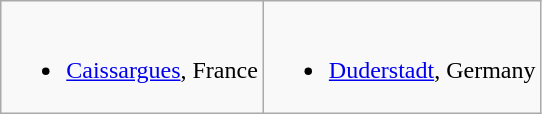<table class="wikitable">
<tr valign="top">
<td><br><ul><li> <a href='#'>Caissargues</a>, France</li></ul></td>
<td><br><ul><li> <a href='#'>Duderstadt</a>, Germany</li></ul></td>
</tr>
</table>
